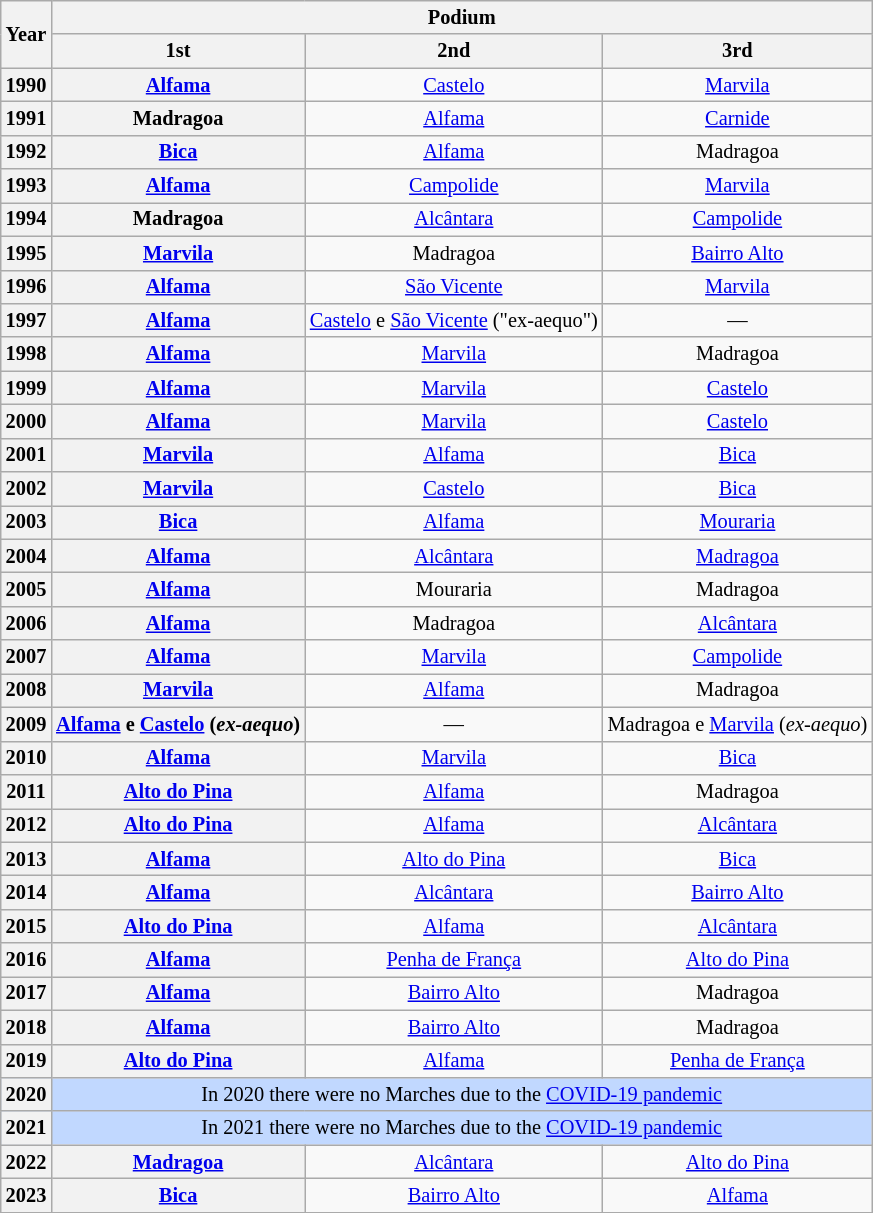<table class="wikitable" style="font-size:85%; text-align:center">
<tr>
<th rowspan="2">Year</th>
<th colspan="3">Podium</th>
</tr>
<tr>
<th>1st</th>
<th>2nd</th>
<th>3rd</th>
</tr>
<tr>
<th>1990</th>
<th><a href='#'>Alfama</a></th>
<td><a href='#'>Castelo</a></td>
<td><a href='#'>Marvila</a></td>
</tr>
<tr>
<th>1991</th>
<th>Madragoa</th>
<td><a href='#'>Alfama</a></td>
<td><a href='#'>Carnide</a></td>
</tr>
<tr>
<th>1992</th>
<th><a href='#'>Bica</a></th>
<td><a href='#'>Alfama</a></td>
<td>Madragoa</td>
</tr>
<tr>
<th>1993</th>
<th><a href='#'>Alfama</a></th>
<td><a href='#'>Campolide</a></td>
<td><a href='#'>Marvila</a></td>
</tr>
<tr>
<th>1994</th>
<th>Madragoa</th>
<td><a href='#'>Alcântara</a></td>
<td><a href='#'>Campolide</a></td>
</tr>
<tr>
<th>1995</th>
<th><a href='#'>Marvila</a></th>
<td>Madragoa</td>
<td><a href='#'>Bairro Alto</a></td>
</tr>
<tr>
<th>1996</th>
<th><a href='#'>Alfama</a></th>
<td><a href='#'>São Vicente</a></td>
<td><a href='#'>Marvila</a></td>
</tr>
<tr>
<th>1997</th>
<th><a href='#'>Alfama</a></th>
<td><a href='#'>Castelo</a> e <a href='#'>São Vicente</a> ("ex-aequo")</td>
<td>—</td>
</tr>
<tr>
<th>1998</th>
<th><a href='#'>Alfama</a></th>
<td><a href='#'>Marvila</a></td>
<td>Madragoa</td>
</tr>
<tr>
<th>1999</th>
<th><a href='#'>Alfama</a></th>
<td><a href='#'>Marvila</a></td>
<td><a href='#'>Castelo</a></td>
</tr>
<tr>
<th>2000</th>
<th><a href='#'>Alfama</a></th>
<td><a href='#'>Marvila</a></td>
<td><a href='#'>Castelo</a></td>
</tr>
<tr>
<th>2001</th>
<th><a href='#'>Marvila</a></th>
<td><a href='#'>Alfama</a></td>
<td><a href='#'>Bica</a></td>
</tr>
<tr>
<th>2002</th>
<th><a href='#'>Marvila</a></th>
<td><a href='#'>Castelo</a></td>
<td><a href='#'>Bica</a></td>
</tr>
<tr>
<th>2003</th>
<th><a href='#'>Bica</a></th>
<td><a href='#'>Alfama</a></td>
<td><a href='#'>Mouraria</a></td>
</tr>
<tr>
<th>2004</th>
<th><a href='#'>Alfama</a></th>
<td><a href='#'>Alcântara</a></td>
<td><a href='#'>Madragoa</a></td>
</tr>
<tr>
<th>2005</th>
<th><a href='#'>Alfama</a></th>
<td>Mouraria</td>
<td>Madragoa</td>
</tr>
<tr>
<th>2006</th>
<th><a href='#'>Alfama</a></th>
<td>Madragoa</td>
<td><a href='#'>Alcântara</a></td>
</tr>
<tr>
<th>2007</th>
<th><a href='#'>Alfama</a></th>
<td><a href='#'>Marvila</a></td>
<td><a href='#'>Campolide</a></td>
</tr>
<tr>
<th>2008</th>
<th><a href='#'>Marvila</a></th>
<td><a href='#'>Alfama</a></td>
<td>Madragoa</td>
</tr>
<tr>
<th>2009</th>
<th><a href='#'>Alfama</a> e <a href='#'>Castelo</a> (<em>ex-aequo</em>)</th>
<td>—</td>
<td>Madragoa e <a href='#'>Marvila</a> (<em>ex-aequo</em>)</td>
</tr>
<tr>
<th>2010</th>
<th><a href='#'>Alfama</a></th>
<td><a href='#'>Marvila</a></td>
<td><a href='#'>Bica</a></td>
</tr>
<tr>
<th>2011</th>
<th><a href='#'>Alto do Pina</a></th>
<td><a href='#'>Alfama</a></td>
<td>Madragoa</td>
</tr>
<tr>
<th>2012</th>
<th><a href='#'>Alto do Pina</a></th>
<td><a href='#'>Alfama</a></td>
<td><a href='#'>Alcântara</a></td>
</tr>
<tr>
<th>2013</th>
<th><a href='#'>Alfama</a></th>
<td><a href='#'>Alto do Pina</a></td>
<td><a href='#'>Bica</a></td>
</tr>
<tr>
<th>2014</th>
<th><a href='#'>Alfama</a></th>
<td><a href='#'>Alcântara</a></td>
<td><a href='#'>Bairro Alto</a></td>
</tr>
<tr>
<th>2015</th>
<th><a href='#'>Alto do Pina</a></th>
<td><a href='#'>Alfama</a></td>
<td><a href='#'>Alcântara</a></td>
</tr>
<tr>
<th>2016</th>
<th><a href='#'>Alfama</a></th>
<td><a href='#'>Penha de França</a></td>
<td><a href='#'>Alto do Pina</a></td>
</tr>
<tr>
<th>2017</th>
<th><a href='#'>Alfama</a></th>
<td><a href='#'>Bairro Alto</a></td>
<td>Madragoa</td>
</tr>
<tr>
<th>2018</th>
<th><a href='#'>Alfama</a></th>
<td><a href='#'>Bairro Alto</a></td>
<td>Madragoa</td>
</tr>
<tr>
<th>2019</th>
<th><a href='#'>Alto do Pina</a></th>
<td><a href='#'>Alfama</a></td>
<td><a href='#'>Penha de França</a></td>
</tr>
<tr style="background: #C1D8FF;">
<th>2020</th>
<td colspan="6" align="center">In 2020 there were no Marches due to the <a href='#'>COVID-19 pandemic</a></td>
</tr>
<tr style="background: #C1D8FF;">
<th>2021</th>
<td colspan="6" align="center">In 2021 there were no Marches due to the <a href='#'>COVID-19 pandemic</a></td>
</tr>
<tr>
<th>2022</th>
<th><a href='#'>Madragoa</a></th>
<td><a href='#'>Alcântara</a></td>
<td><a href='#'>Alto do Pina</a></td>
</tr>
<tr>
<th>2023</th>
<th><a href='#'>Bica</a></th>
<td><a href='#'>Bairro Alto</a></td>
<td><a href='#'>Alfama</a></td>
</tr>
<tr style="background: #C1D8FF;">
</tr>
</table>
